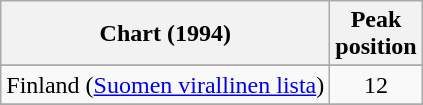<table class="wikitable sortable">
<tr>
<th>Chart (1994)</th>
<th>Peak<br>position</th>
</tr>
<tr>
</tr>
<tr>
<td align="left">Finland (<a href='#'>Suomen virallinen lista</a>)</td>
<td align="center">12</td>
</tr>
<tr>
</tr>
<tr>
</tr>
<tr>
</tr>
<tr>
</tr>
</table>
